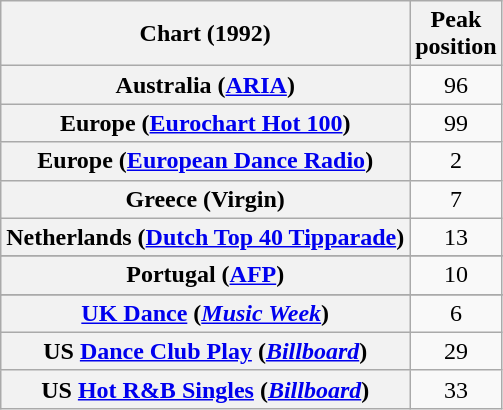<table class="wikitable sortable plainrowheaders" style="text-align:center">
<tr>
<th>Chart (1992)</th>
<th>Peak<br>position</th>
</tr>
<tr>
<th scope="row">Australia (<a href='#'>ARIA</a>)</th>
<td>96</td>
</tr>
<tr>
<th scope="row">Europe (<a href='#'>Eurochart Hot 100</a>)</th>
<td>99</td>
</tr>
<tr>
<th scope="row">Europe (<a href='#'>European Dance Radio</a>)</th>
<td>2</td>
</tr>
<tr>
<th scope="row">Greece (Virgin)</th>
<td>7</td>
</tr>
<tr>
<th scope="row">Netherlands (<a href='#'>Dutch Top 40 Tipparade</a>)</th>
<td>13</td>
</tr>
<tr>
</tr>
<tr>
</tr>
<tr>
<th scope="row">Portugal (<a href='#'>AFP</a>)</th>
<td>10</td>
</tr>
<tr>
</tr>
<tr>
<th scope="row"><a href='#'>UK Dance</a> (<em><a href='#'>Music Week</a></em>)</th>
<td>6</td>
</tr>
<tr>
<th scope="row">US <a href='#'>Dance Club Play</a> (<em><a href='#'>Billboard</a></em>)</th>
<td>29</td>
</tr>
<tr>
<th scope="row">US <a href='#'>Hot R&B Singles</a> (<em><a href='#'>Billboard</a></em>)</th>
<td>33</td>
</tr>
</table>
